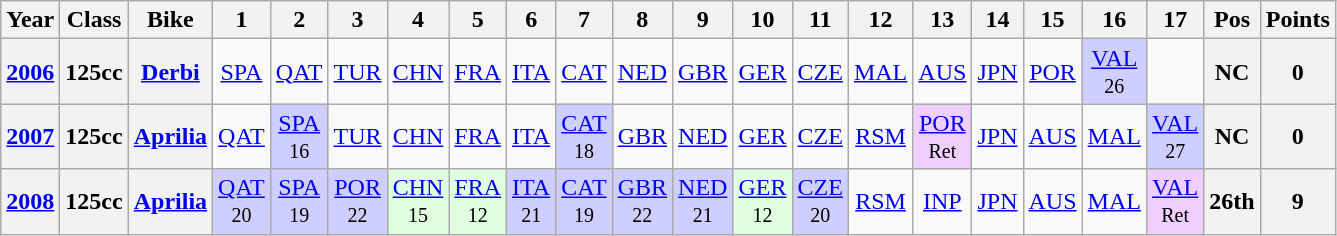<table class="wikitable" style="text-align:center">
<tr>
<th>Year</th>
<th>Class</th>
<th>Bike</th>
<th>1</th>
<th>2</th>
<th>3</th>
<th>4</th>
<th>5</th>
<th>6</th>
<th>7</th>
<th>8</th>
<th>9</th>
<th>10</th>
<th>11</th>
<th>12</th>
<th>13</th>
<th>14</th>
<th>15</th>
<th>16</th>
<th>17</th>
<th>Pos</th>
<th>Points</th>
</tr>
<tr>
<th align="left"><a href='#'>2006</a></th>
<th align="left">125cc</th>
<th align="left"><a href='#'>Derbi</a></th>
<td><a href='#'>SPA</a></td>
<td><a href='#'>QAT</a></td>
<td><a href='#'>TUR</a></td>
<td><a href='#'>CHN</a></td>
<td><a href='#'>FRA</a></td>
<td><a href='#'>ITA</a></td>
<td><a href='#'>CAT</a></td>
<td><a href='#'>NED</a></td>
<td><a href='#'>GBR</a></td>
<td><a href='#'>GER</a></td>
<td><a href='#'>CZE</a></td>
<td><a href='#'>MAL</a></td>
<td><a href='#'>AUS</a></td>
<td><a href='#'>JPN</a></td>
<td><a href='#'>POR</a></td>
<td style="background:#CFCFFF;"><a href='#'>VAL</a><br><small>26</small></td>
<td></td>
<th>NC</th>
<th>0</th>
</tr>
<tr>
<th align="left"><a href='#'>2007</a></th>
<th align="left">125cc</th>
<th align="left"><a href='#'>Aprilia</a></th>
<td><a href='#'>QAT</a></td>
<td style="background:#CFCFFF;"><a href='#'>SPA</a><br><small>16</small></td>
<td><a href='#'>TUR</a></td>
<td><a href='#'>CHN</a></td>
<td><a href='#'>FRA</a></td>
<td><a href='#'>ITA</a></td>
<td style="background:#CFCFFF;"><a href='#'>CAT</a><br><small>18</small></td>
<td><a href='#'>GBR</a></td>
<td><a href='#'>NED</a></td>
<td><a href='#'>GER</a></td>
<td><a href='#'>CZE</a></td>
<td><a href='#'>RSM</a></td>
<td style="background:#EFCFFF;"><a href='#'>POR</a><br><small>Ret</small></td>
<td><a href='#'>JPN</a></td>
<td><a href='#'>AUS</a></td>
<td><a href='#'>MAL</a></td>
<td style="background:#CFCFFF;"><a href='#'>VAL</a><br><small>27</small></td>
<th>NC</th>
<th>0</th>
</tr>
<tr>
<th align="left"><a href='#'>2008</a></th>
<th align="left">125cc</th>
<th align="left"><a href='#'>Aprilia</a></th>
<td style="background:#CFCFFF;"><a href='#'>QAT</a><br><small>20</small></td>
<td style="background:#CFCFFF;"><a href='#'>SPA</a><br><small>19</small></td>
<td style="background:#cfcfff;"><a href='#'>POR</a><br><small>22</small></td>
<td style="background:#DFFFDF;"><a href='#'>CHN</a><br><small>15</small></td>
<td style="background:#DFFFDF;"><a href='#'>FRA</a><br><small>12</small></td>
<td style="background:#cfcfff;"><a href='#'>ITA</a><br><small>21</small></td>
<td style="background:#cfcfff;"><a href='#'>CAT</a><br><small>19</small></td>
<td style="background:#cfcfff;"><a href='#'>GBR</a><br><small>22</small></td>
<td style="background:#cfcfff;"><a href='#'>NED</a><br><small>21</small></td>
<td style="background:#DFFFDF;"><a href='#'>GER</a><br><small>12</small></td>
<td style="background:#cfcfff;"><a href='#'>CZE</a><br><small>20</small></td>
<td><a href='#'>RSM</a></td>
<td><a href='#'>INP</a></td>
<td><a href='#'>JPN</a></td>
<td><a href='#'>AUS</a></td>
<td><a href='#'>MAL</a></td>
<td style="background:#EFCFFF;"><a href='#'>VAL</a><br><small>Ret</small></td>
<th>26th</th>
<th>9</th>
</tr>
</table>
